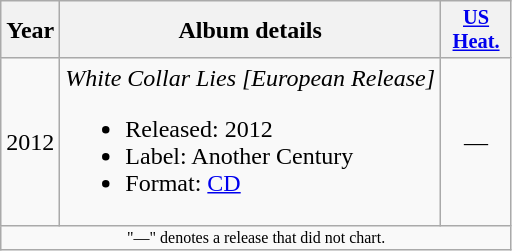<table class="wikitable">
<tr>
<th>Year</th>
<th>Album details</th>
<th style="width:3em;font-size:85%"><a href='#'>US<br>Heat.</a><br></th>
</tr>
<tr>
<td align="center">2012</td>
<td><em>White Collar Lies [European Release]</em><br><ul><li>Released: 2012</li><li>Label: Another Century</li><li>Format: <a href='#'>CD</a></li></ul></td>
<td style="text-align:center;">—</td>
</tr>
<tr>
<td colspan="6" style="text-align:center; font-size:8pt;">"—" denotes a release that did not chart.</td>
</tr>
</table>
